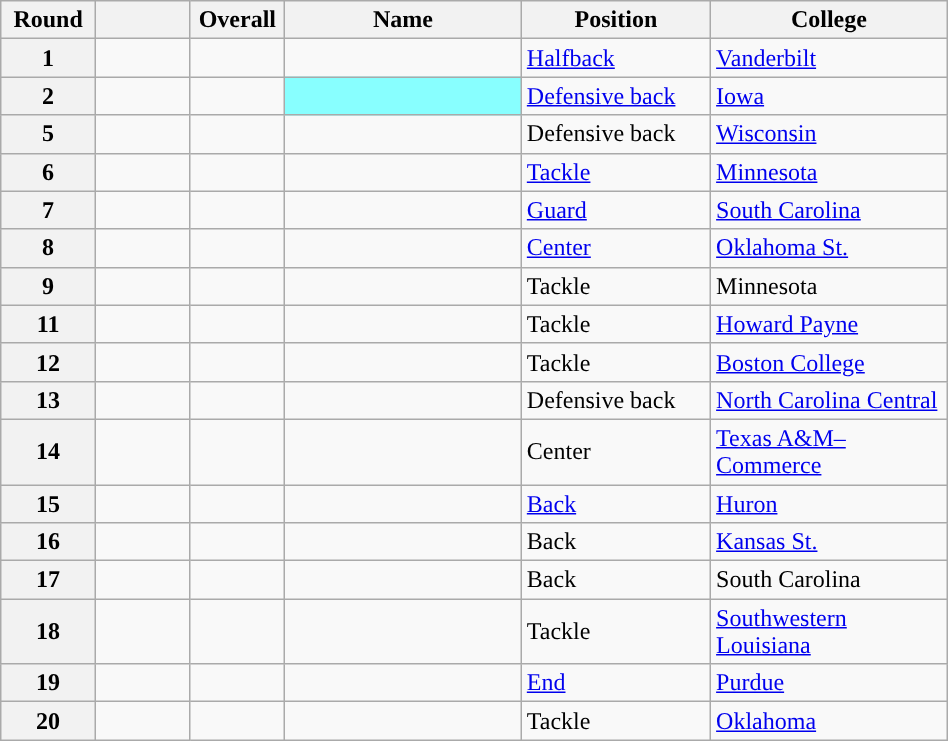<table class="wikitable sortable" style="width: 50%;">
<tr>
<th scope="col" style="width: 10%;">Round</th>
<th scope="col" style="width: 10%;"></th>
<th scope="col" style="width: 10%;">Overall</th>
<th scope="col" style="width: 25%;">Name</th>
<th scope="col" style="width: 20%;">Position</th>
<th scope="col" style="width: 25%;">College</th>
</tr>
<tr>
<th scope="row">1</th>
<td></td>
<td></td>
<td></td>
<td><a href='#'>Halfback</a></td>
<td><a href='#'>Vanderbilt</a></td>
</tr>
<tr>
<th scope="row">2</th>
<td></td>
<td></td>
<td style="background:#88FFFF;"> <sup></sup></td>
<td><a href='#'>Defensive back</a></td>
<td><a href='#'>Iowa</a></td>
</tr>
<tr>
<th scope="row">5</th>
<td></td>
<td></td>
<td></td>
<td>Defensive back</td>
<td><a href='#'>Wisconsin</a></td>
</tr>
<tr>
<th scope="row">6</th>
<td></td>
<td></td>
<td></td>
<td><a href='#'>Tackle</a></td>
<td><a href='#'>Minnesota</a></td>
</tr>
<tr>
<th scope="row">7</th>
<td></td>
<td></td>
<td></td>
<td><a href='#'>Guard</a></td>
<td><a href='#'>South Carolina</a></td>
</tr>
<tr>
<th scope="row">8</th>
<td></td>
<td></td>
<td></td>
<td><a href='#'>Center</a></td>
<td><a href='#'>Oklahoma St.</a></td>
</tr>
<tr>
<th scope="row">9</th>
<td></td>
<td></td>
<td></td>
<td>Tackle</td>
<td>Minnesota</td>
</tr>
<tr>
<th scope="row">11</th>
<td></td>
<td></td>
<td></td>
<td>Tackle</td>
<td><a href='#'>Howard Payne</a></td>
</tr>
<tr>
<th scope="row">12</th>
<td></td>
<td></td>
<td></td>
<td>Tackle</td>
<td><a href='#'>Boston College</a></td>
</tr>
<tr>
<th scope="row">13</th>
<td></td>
<td></td>
<td></td>
<td>Defensive back</td>
<td><a href='#'>North Carolina Central</a></td>
</tr>
<tr>
<th scope="row">14</th>
<td></td>
<td></td>
<td></td>
<td>Center</td>
<td><a href='#'>Texas A&M–Commerce</a></td>
</tr>
<tr>
<th scope="row">15</th>
<td></td>
<td></td>
<td></td>
<td><a href='#'>Back</a></td>
<td><a href='#'>Huron</a></td>
</tr>
<tr>
<th scope="row">16</th>
<td></td>
<td></td>
<td></td>
<td>Back</td>
<td><a href='#'>Kansas St.</a></td>
</tr>
<tr>
<th scope="row">17</th>
<td></td>
<td></td>
<td></td>
<td>Back</td>
<td>South Carolina</td>
</tr>
<tr>
<th scope="row">18</th>
<td></td>
<td></td>
<td></td>
<td>Tackle</td>
<td><a href='#'>Southwestern Louisiana</a></td>
</tr>
<tr>
<th scope="row">19</th>
<td></td>
<td></td>
<td></td>
<td><a href='#'>End</a></td>
<td><a href='#'>Purdue</a></td>
</tr>
<tr>
<th scope="row">20</th>
<td></td>
<td></td>
<td></td>
<td>Tackle</td>
<td><a href='#'>Oklahoma</a></td>
</tr>
</table>
